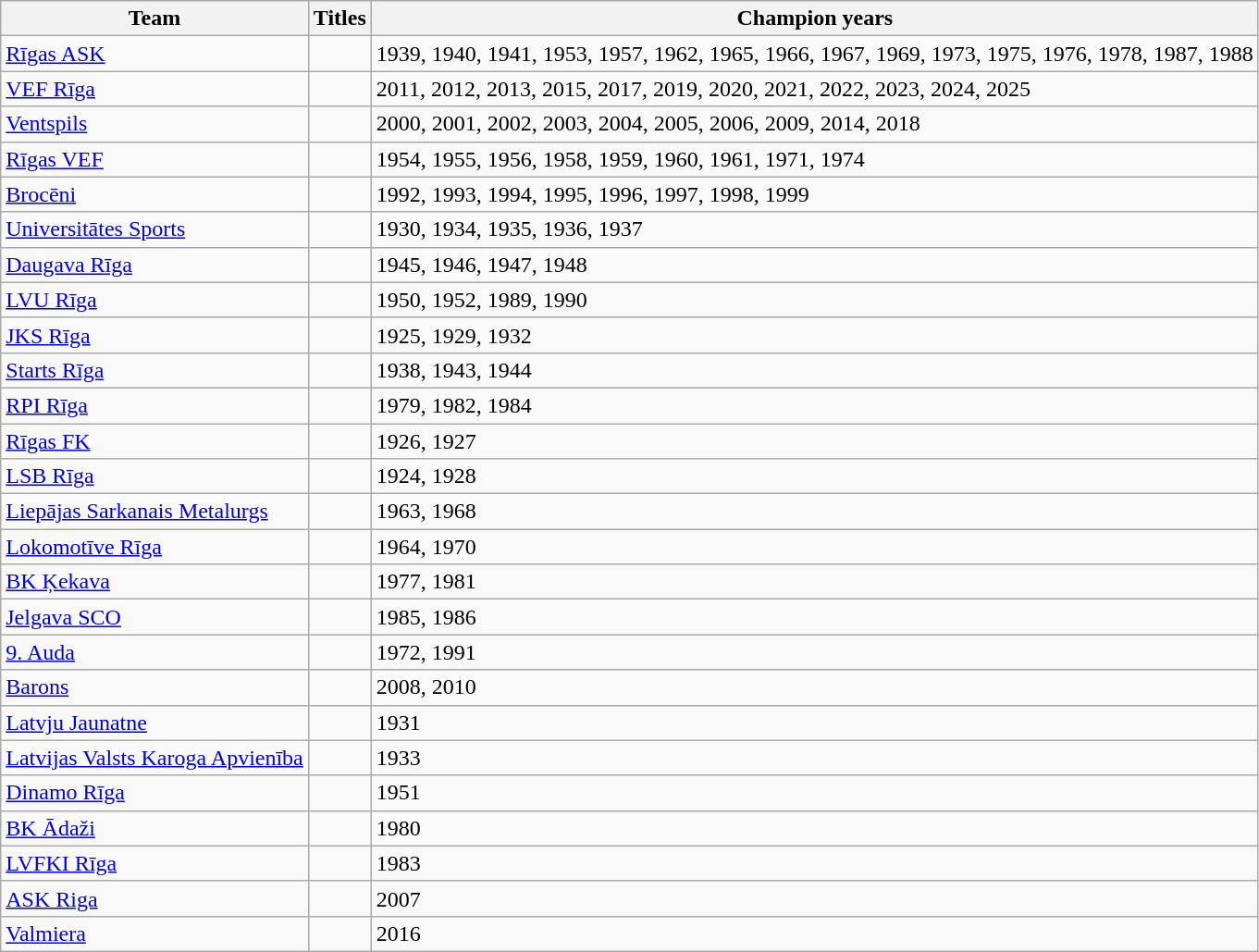<table class="wikitable">
<tr>
<th>Team</th>
<th>Titles</th>
<th>Champion years</th>
</tr>
<tr>
<td><a href='#'>Rīgas ASK</a></td>
<td></td>
<td>1939, 1940, 1941, 1953, 1957, 1962, 1965, 1966, 1967, 1969, 1973, 1975, 1976, 1978, 1987, 1988</td>
</tr>
<tr>
<td><a href='#'>VEF Rīga</a></td>
<td></td>
<td>2011, 2012, 2013, 2015, 2017, 2019, 2020, 2021, 2022, 2023, 2024, 2025</td>
</tr>
<tr>
<td><a href='#'>Ventspils</a></td>
<td></td>
<td>2000, 2001, 2002, 2003, 2004, 2005, 2006, 2009, 2014, 2018</td>
</tr>
<tr>
<td><a href='#'>Rīgas VEF</a></td>
<td></td>
<td>1954, 1955, 1956, 1958, 1959, 1960, 1961, 1971, 1974</td>
</tr>
<tr>
<td><a href='#'>Brocēni</a></td>
<td></td>
<td>1992, 1993, 1994, 1995, 1996, 1997, 1998, 1999</td>
</tr>
<tr>
<td><a href='#'>Universitātes Sports</a></td>
<td></td>
<td>1930, 1934, 1935, 1936, 1937</td>
</tr>
<tr>
<td><a href='#'>Daugava Rīga</a></td>
<td></td>
<td>1945, 1946, 1947, 1948</td>
</tr>
<tr>
<td><a href='#'>LVU Rīga</a></td>
<td></td>
<td>1950, 1952, 1989, 1990</td>
</tr>
<tr>
<td><a href='#'>JKS Rīga</a></td>
<td></td>
<td>1925, 1929, 1932</td>
</tr>
<tr>
<td><a href='#'>Starts Rīga</a></td>
<td></td>
<td>1938, 1943, 1944</td>
</tr>
<tr>
<td><a href='#'>RPI Rīga</a></td>
<td></td>
<td>1979, 1982, 1984</td>
</tr>
<tr>
<td><a href='#'>Rīgas FK</a></td>
<td></td>
<td>1926, 1927</td>
</tr>
<tr>
<td><a href='#'>LSB Rīga</a></td>
<td></td>
<td>1924, 1928</td>
</tr>
<tr>
<td><a href='#'>Liepājas Sarkanais Metalurgs</a></td>
<td></td>
<td>1963, 1968</td>
</tr>
<tr>
<td><a href='#'>Lokomotīve Rīga</a></td>
<td></td>
<td>1964, 1970</td>
</tr>
<tr>
<td><a href='#'>BK Ķekava</a></td>
<td></td>
<td>1977, 1981</td>
</tr>
<tr>
<td><a href='#'>Jelgava SCO</a></td>
<td></td>
<td>1985, 1986</td>
</tr>
<tr>
<td><a href='#'>9. Auda</a></td>
<td></td>
<td>1972, 1991</td>
</tr>
<tr>
<td><a href='#'>Barons</a></td>
<td></td>
<td>2008, 2010</td>
</tr>
<tr>
<td><a href='#'>Latvju Jaunatne</a></td>
<td></td>
<td>1931</td>
</tr>
<tr>
<td><a href='#'>Latvijas Valsts Karoga Apvienība</a></td>
<td></td>
<td>1933</td>
</tr>
<tr>
<td><a href='#'>Dinamo Rīga</a></td>
<td></td>
<td>1951</td>
</tr>
<tr>
<td><a href='#'>BK Ādaži</a></td>
<td></td>
<td>1980</td>
</tr>
<tr>
<td><a href='#'>LVFKI Rīga</a></td>
<td></td>
<td>1983</td>
</tr>
<tr>
<td><a href='#'>ASK Riga</a></td>
<td></td>
<td>2007</td>
</tr>
<tr>
<td><a href='#'>Valmiera</a></td>
<td></td>
<td>2016</td>
</tr>
</table>
